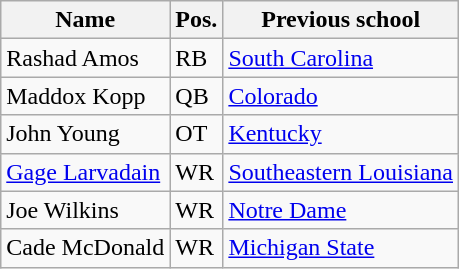<table class="wikitable sortable">
<tr>
<th>Name</th>
<th>Pos.</th>
<th class="unsortable">Previous school</th>
</tr>
<tr>
<td>Rashad Amos</td>
<td>RB</td>
<td><a href='#'>South Carolina</a></td>
</tr>
<tr>
<td>Maddox Kopp</td>
<td>QB</td>
<td><a href='#'>Colorado</a></td>
</tr>
<tr>
<td>John Young</td>
<td>OT</td>
<td><a href='#'>Kentucky</a></td>
</tr>
<tr>
<td><a href='#'>Gage Larvadain</a></td>
<td>WR</td>
<td><a href='#'>Southeastern Louisiana</a></td>
</tr>
<tr>
<td>Joe Wilkins</td>
<td>WR</td>
<td><a href='#'>Notre Dame</a></td>
</tr>
<tr>
<td>Cade McDonald</td>
<td>WR</td>
<td><a href='#'>Michigan State</a></td>
</tr>
</table>
